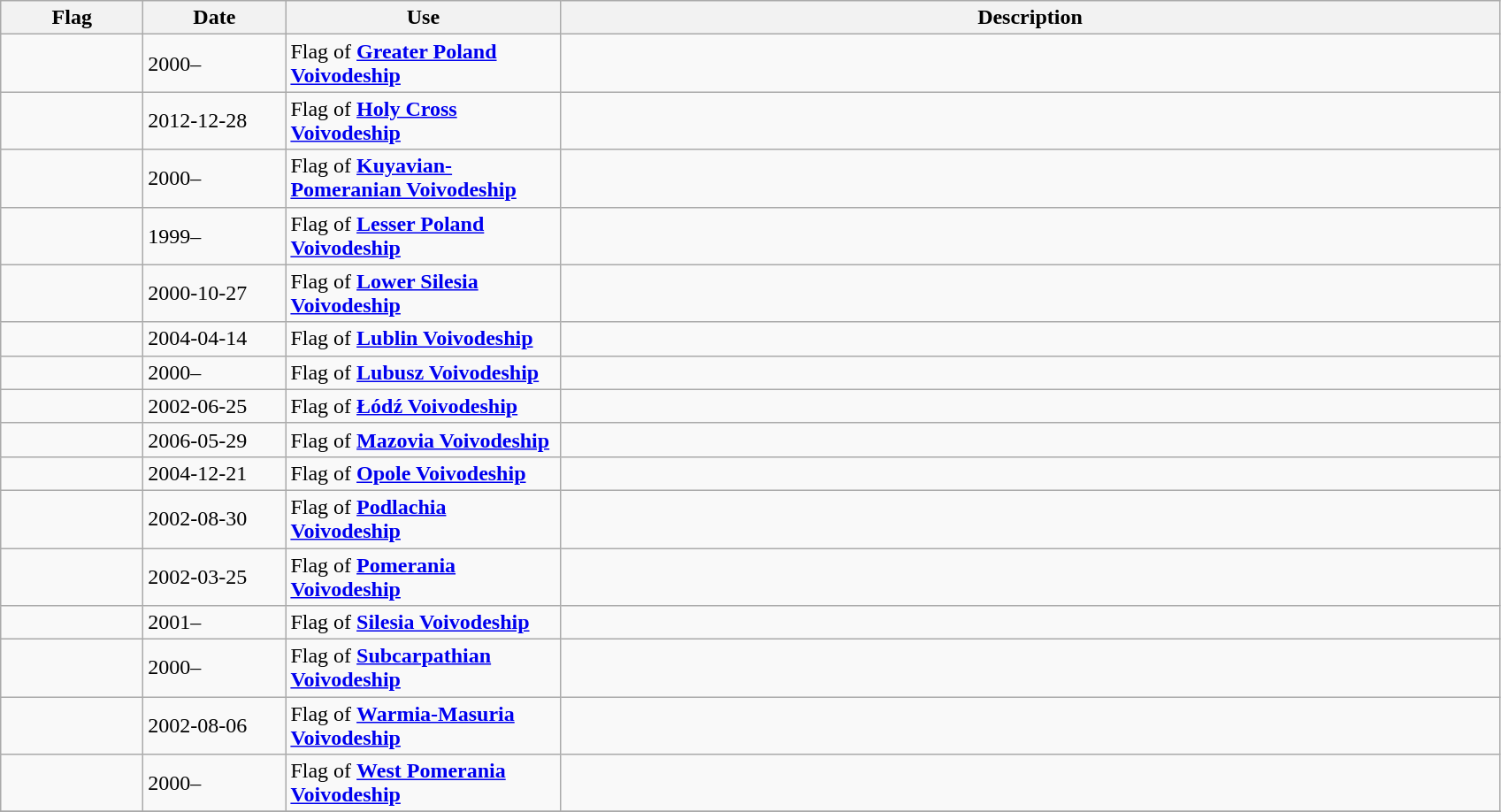<table class="wikitable sortable">
<tr>
<th style="width:100px;">Flag</th>
<th style="width:100px;">Date</th>
<th style="width:200px;">Use</th>
<th style="width:700px;">Description</th>
</tr>
<tr>
<td></td>
<td>2000–</td>
<td>Flag of <strong><a href='#'>Greater Poland Voivodeship</a></strong></td>
<td></td>
</tr>
<tr>
<td></td>
<td>2012-12-28</td>
<td>Flag of <strong><a href='#'>Holy Cross Voivodeship</a></strong></td>
<td></td>
</tr>
<tr>
<td></td>
<td>2000–</td>
<td>Flag of <strong><a href='#'>Kuyavian-Pomeranian Voivodeship</a></strong></td>
<td></td>
</tr>
<tr>
<td></td>
<td>1999–</td>
<td>Flag of <strong><a href='#'>Lesser Poland Voivodeship</a></strong></td>
<td></td>
</tr>
<tr>
<td></td>
<td>2000-10-27</td>
<td>Flag of <strong><a href='#'>Lower Silesia Voivodeship</a></strong></td>
<td></td>
</tr>
<tr>
<td></td>
<td>2004-04-14</td>
<td>Flag of <strong><a href='#'>Lublin Voivodeship</a></strong></td>
<td></td>
</tr>
<tr>
<td></td>
<td>2000–</td>
<td>Flag of <strong><a href='#'>Lubusz Voivodeship</a></strong></td>
<td></td>
</tr>
<tr>
<td></td>
<td>2002-06-25</td>
<td>Flag of <strong><a href='#'>Łódź Voivodeship</a></strong></td>
<td></td>
</tr>
<tr>
<td></td>
<td>2006-05-29</td>
<td>Flag of <strong><a href='#'>Mazovia Voivodeship</a></strong></td>
<td></td>
</tr>
<tr>
<td></td>
<td>2004-12-21</td>
<td>Flag of <strong><a href='#'>Opole Voivodeship</a></strong></td>
<td></td>
</tr>
<tr>
<td></td>
<td>2002-08-30</td>
<td>Flag of <strong><a href='#'>Podlachia Voivodeship</a></strong></td>
<td></td>
</tr>
<tr>
<td></td>
<td>2002-03-25</td>
<td>Flag of <strong><a href='#'>Pomerania Voivodeship</a></strong></td>
<td></td>
</tr>
<tr>
<td></td>
<td>2001–</td>
<td>Flag of <strong><a href='#'>Silesia Voivodeship</a></strong></td>
<td></td>
</tr>
<tr>
<td></td>
<td>2000–</td>
<td>Flag of <strong><a href='#'>Subcarpathian Voivodeship</a></strong></td>
<td></td>
</tr>
<tr>
<td></td>
<td>2002-08-06</td>
<td>Flag of <strong><a href='#'>Warmia-Masuria Voivodeship</a></strong></td>
<td></td>
</tr>
<tr>
<td></td>
<td>2000–</td>
<td>Flag of <strong><a href='#'>West Pomerania Voivodeship</a></strong></td>
<td></td>
</tr>
<tr>
</tr>
</table>
